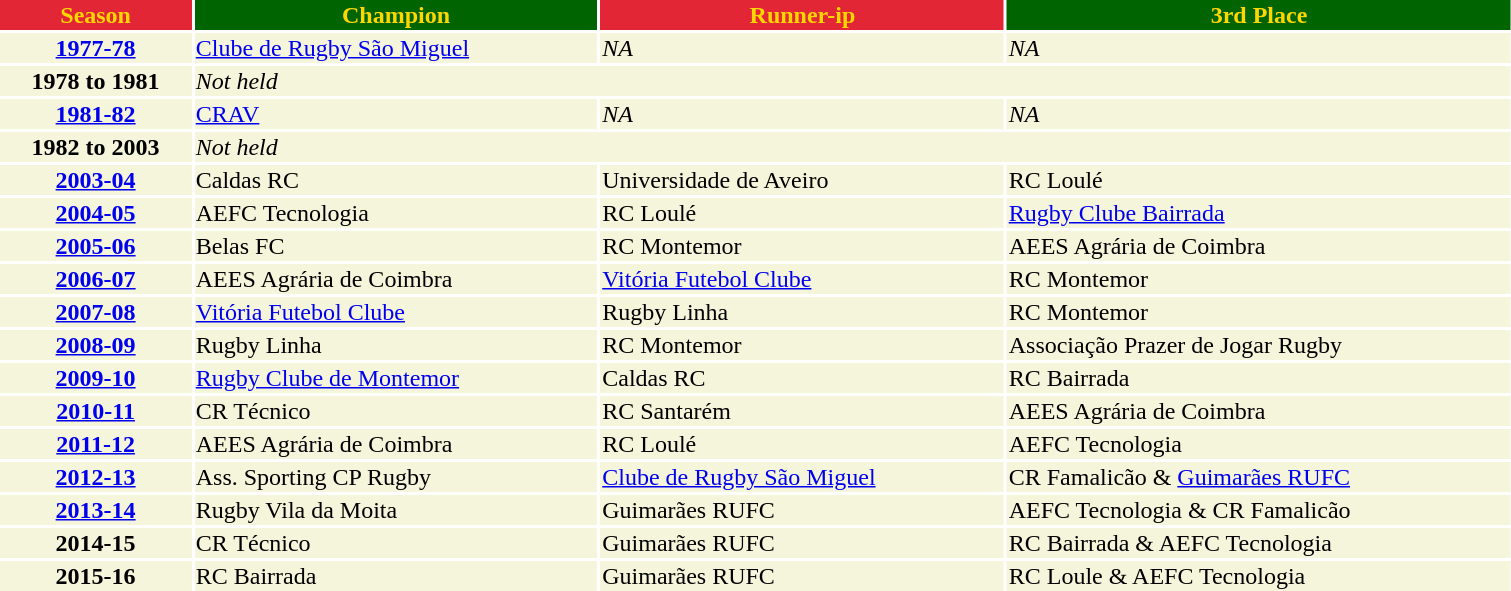<table width=80%>
<tr>
<th style="background: #E32636; color: #FFD700;">Season</th>
<th style="background: #006400; color: #FFD700;"> Champion</th>
<th style="background: #E32636; color: #FFD700;"> Runner-ip</th>
<th style="background: #006400; color: #FFD700;"> 3rd Place</th>
</tr>
<tr --- bgcolor=#F5F5DC>
<th><a href='#'>1977-78</a></th>
<td><a href='#'>Clube de Rugby São Miguel</a></td>
<td><em>NA</em></td>
<td><em>NA</em></td>
</tr>
<tr --- bgcolor=#F5F5DC>
<th>1978 to 1981</th>
<td colspan="3"><em>Not held</em></td>
</tr>
<tr --- bgcolor=#F5F5DC>
<th><a href='#'>1981-82</a></th>
<td><a href='#'>CRAV</a></td>
<td><em>NA</em></td>
<td><em>NA</em></td>
</tr>
<tr --- bgcolor=#F5F5DC>
<th>1982 to 2003</th>
<td colspan="3"><em>Not held</em></td>
</tr>
<tr --- bgcolor=#F5F5DC>
<th><a href='#'>2003-04</a></th>
<td>Caldas RC</td>
<td>Universidade de Aveiro</td>
<td>RC Loulé</td>
</tr>
<tr --- bgcolor=#F5F5DC>
<th><a href='#'>2004-05</a></th>
<td>AEFC Tecnologia</td>
<td>RC Loulé</td>
<td><a href='#'>Rugby Clube Bairrada</a></td>
</tr>
<tr --- bgcolor=#F5F5DC>
<th><a href='#'>2005-06</a></th>
<td>Belas FC</td>
<td>RC Montemor</td>
<td>AEES Agrária de Coimbra</td>
</tr>
<tr --- bgcolor=#F5F5DC>
<th><a href='#'>2006-07</a></th>
<td>AEES Agrária de Coimbra</td>
<td><a href='#'>Vitória Futebol Clube</a></td>
<td>RC Montemor</td>
</tr>
<tr --- bgcolor=#F5F5DC>
<th><a href='#'>2007-08</a></th>
<td><a href='#'>Vitória Futebol Clube</a></td>
<td>Rugby Linha</td>
<td>RC Montemor</td>
</tr>
<tr --- bgcolor=#F5F5DC>
<th><a href='#'>2008-09</a></th>
<td>Rugby Linha</td>
<td>RC Montemor</td>
<td>Associação Prazer de Jogar Rugby</td>
</tr>
<tr --- bgcolor=#F5F5DC>
<th><a href='#'>2009-10</a></th>
<td><a href='#'>Rugby Clube de Montemor</a></td>
<td>Caldas RC</td>
<td>RC Bairrada</td>
</tr>
<tr --- bgcolor=#F5F5DC>
<th><a href='#'>2010-11</a></th>
<td>CR Técnico</td>
<td>RC Santarém</td>
<td>AEES Agrária de Coimbra</td>
</tr>
<tr --- bgcolor=#F5F5DC>
<th><a href='#'>2011-12</a></th>
<td>AEES Agrária de Coimbra</td>
<td>RC Loulé</td>
<td>AEFC Tecnologia</td>
</tr>
<tr --- bgcolor=#F5F5DC>
<th><a href='#'>2012-13</a></th>
<td>Ass. Sporting CP Rugby</td>
<td><a href='#'>Clube de Rugby São Miguel</a></td>
<td>CR Famalicão & <a href='#'>Guimarães RUFC</a></td>
</tr>
<tr --- bgcolor=#F5F5DC>
<th><a href='#'>2013-14</a></th>
<td>Rugby Vila da Moita</td>
<td>Guimarães RUFC</td>
<td>AEFC Tecnologia & CR Famalicão</td>
</tr>
<tr --- bgcolor=#F5F5DC>
<th>2014-15</th>
<td>CR Técnico</td>
<td>Guimarães RUFC</td>
<td>RC Bairrada & AEFC Tecnologia</td>
</tr>
<tr --- bgcolor=#F5F5DC>
<th>2015-16</th>
<td>RC Bairrada</td>
<td>Guimarães RUFC</td>
<td>RC Loule & AEFC Tecnologia</td>
</tr>
</table>
